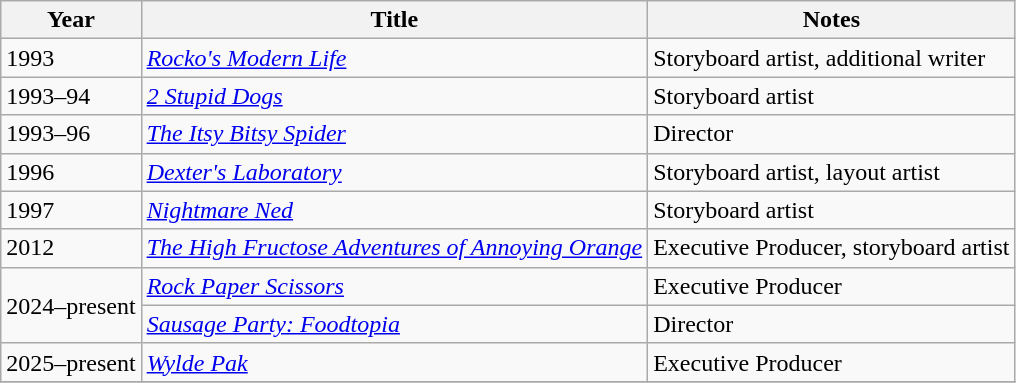<table class="wikitable">
<tr>
<th>Year</th>
<th>Title</th>
<th>Notes</th>
</tr>
<tr>
<td>1993</td>
<td><em><a href='#'>Rocko's Modern Life</a></em></td>
<td>Storyboard artist, additional writer</td>
</tr>
<tr>
<td>1993–94</td>
<td><em><a href='#'>2 Stupid Dogs</a></em></td>
<td>Storyboard artist</td>
</tr>
<tr>
<td>1993–96</td>
<td><em><a href='#'>The Itsy Bitsy Spider</a></em></td>
<td>Director</td>
</tr>
<tr>
<td>1996</td>
<td><em><a href='#'>Dexter's Laboratory</a></em></td>
<td>Storyboard artist, layout artist</td>
</tr>
<tr>
<td>1997</td>
<td><em><a href='#'>Nightmare Ned</a></em></td>
<td>Storyboard artist</td>
</tr>
<tr>
<td>2012</td>
<td><em><a href='#'>The High Fructose Adventures of Annoying Orange</a></em></td>
<td>Executive Producer, storyboard artist</td>
</tr>
<tr>
<td rowspan="2">2024–present</td>
<td><em><a href='#'>Rock Paper Scissors</a></em></td>
<td>Executive Producer</td>
</tr>
<tr>
<td><em><a href='#'>Sausage Party: Foodtopia</a></em></td>
<td>Director</td>
</tr>
<tr>
<td>2025–present</td>
<td><em><a href='#'>Wylde Pak</a></em></td>
<td>Executive Producer</td>
</tr>
<tr>
</tr>
</table>
